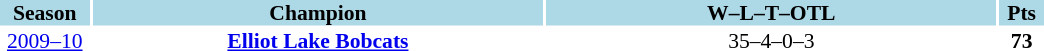<table cellpadding="0" width="700px" style="font-size: 90%;">
<tr align="center">
<th style="background: #ADD8E6;" width="60"><strong>Season</strong></th>
<th style="background: #ADD8E6;" width="305"><strong>Champion</strong></th>
<th style="background: #ADD8E6;" width="305"><strong>W–L–T–OTL</strong></th>
<th style="background: #ADD8E6;" width="30"><strong>Pts</strong></th>
</tr>
<tr align="center">
<td><a href='#'>2009–10</a></td>
<td><strong><a href='#'>Elliot Lake Bobcats</a></strong></td>
<td>35–4–0–3</td>
<td><strong>73</strong></td>
</tr>
</table>
